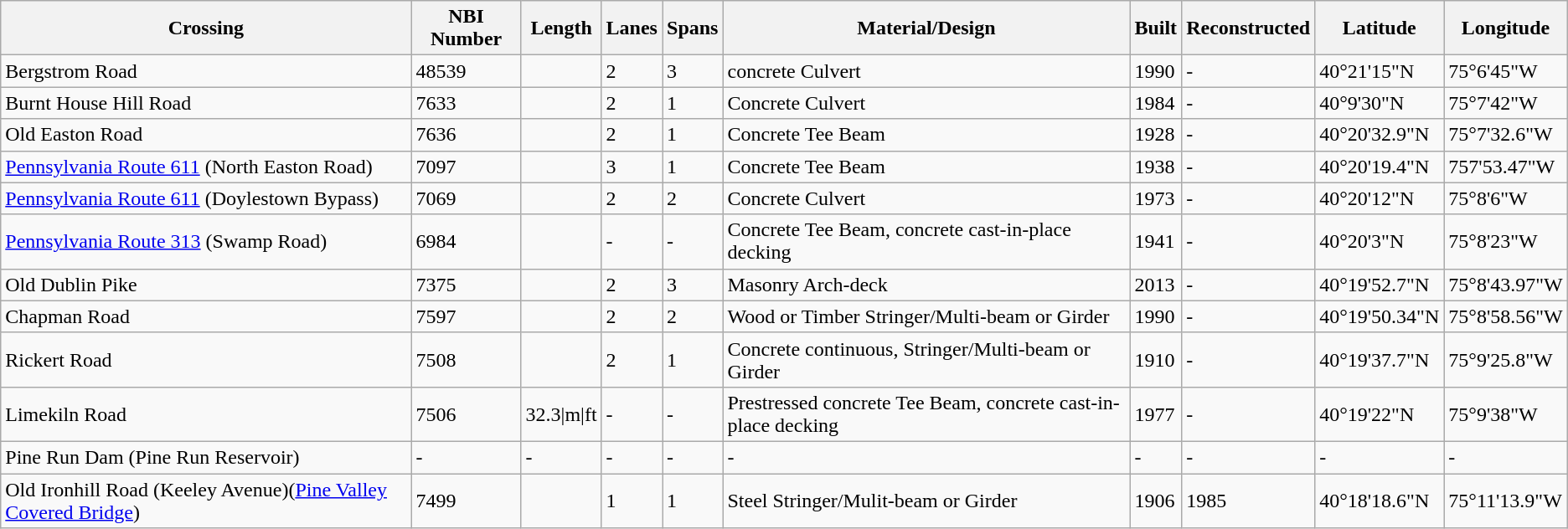<table class="wikitable">
<tr>
<th>Crossing</th>
<th>NBI Number</th>
<th>Length</th>
<th>Lanes</th>
<th>Spans</th>
<th>Material/Design</th>
<th>Built</th>
<th>Reconstructed</th>
<th>Latitude</th>
<th>Longitude</th>
</tr>
<tr>
<td>Bergstrom Road</td>
<td>48539</td>
<td></td>
<td>2</td>
<td>3</td>
<td>concrete Culvert</td>
<td>1990</td>
<td>-</td>
<td>40°21'15"N</td>
<td>75°6'45"W</td>
</tr>
<tr>
<td>Burnt House Hill Road</td>
<td>7633</td>
<td></td>
<td>2</td>
<td>1</td>
<td>Concrete Culvert</td>
<td>1984</td>
<td>-</td>
<td>40°9'30"N</td>
<td>75°7'42"W</td>
</tr>
<tr>
<td>Old Easton Road</td>
<td>7636</td>
<td></td>
<td>2</td>
<td>1</td>
<td>Concrete Tee Beam</td>
<td>1928</td>
<td>-</td>
<td>40°20'32.9"N</td>
<td>75°7'32.6"W</td>
</tr>
<tr>
<td><a href='#'>Pennsylvania Route 611</a> (North Easton Road)</td>
<td>7097</td>
<td></td>
<td>3</td>
<td>1</td>
<td>Concrete Tee Beam</td>
<td>1938</td>
<td>-</td>
<td>40°20'19.4"N</td>
<td>757'53.47"W</td>
</tr>
<tr>
<td><a href='#'>Pennsylvania Route 611</a> (Doylestown Bypass)</td>
<td>7069</td>
<td></td>
<td>2</td>
<td>2</td>
<td>Concrete Culvert</td>
<td>1973</td>
<td>-</td>
<td>40°20'12"N</td>
<td>75°8'6"W</td>
</tr>
<tr>
<td><a href='#'>Pennsylvania Route 313</a> (Swamp Road)</td>
<td>6984</td>
<td></td>
<td>-</td>
<td>-</td>
<td>Concrete Tee Beam, concrete cast-in-place decking</td>
<td>1941</td>
<td>-</td>
<td>40°20'3"N</td>
<td>75°8'23"W</td>
</tr>
<tr>
<td>Old Dublin Pike</td>
<td>7375</td>
<td></td>
<td>2</td>
<td>3</td>
<td>Masonry Arch-deck</td>
<td>2013</td>
<td>-</td>
<td>40°19'52.7"N</td>
<td>75°8'43.97"W</td>
</tr>
<tr>
<td>Chapman Road</td>
<td>7597</td>
<td></td>
<td>2</td>
<td>2</td>
<td>Wood or Timber Stringer/Multi-beam or Girder</td>
<td>1990</td>
<td>-</td>
<td>40°19'50.34"N</td>
<td>75°8'58.56"W</td>
</tr>
<tr>
<td>Rickert Road</td>
<td>7508</td>
<td></td>
<td>2</td>
<td>1</td>
<td>Concrete continuous, Stringer/Multi-beam or Girder</td>
<td>1910</td>
<td>-</td>
<td>40°19'37.7"N</td>
<td>75°9'25.8"W</td>
</tr>
<tr>
<td>Limekiln Road</td>
<td>7506</td>
<td convert>32.3|m|ft</td>
<td>-</td>
<td>-</td>
<td>Prestressed concrete Tee Beam, concrete cast-in-place decking</td>
<td>1977</td>
<td>-</td>
<td>40°19'22"N</td>
<td>75°9'38"W</td>
</tr>
<tr>
<td>Pine Run Dam (Pine Run Reservoir)</td>
<td>-</td>
<td>-</td>
<td>-</td>
<td>-</td>
<td>-</td>
<td>-</td>
<td>-</td>
<td>-</td>
<td>-</td>
</tr>
<tr>
<td>Old Ironhill Road (Keeley Avenue)(<a href='#'>Pine Valley Covered Bridge</a>)</td>
<td>7499</td>
<td></td>
<td>1</td>
<td>1</td>
<td>Steel Stringer/Mulit-beam or Girder</td>
<td>1906</td>
<td>1985</td>
<td>40°18'18.6"N</td>
<td>75°11'13.9"W</td>
</tr>
</table>
